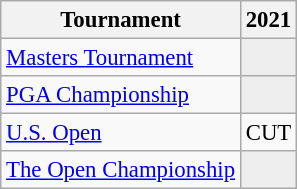<table class="wikitable" style="font-size:95%;text-align:center;">
<tr>
<th>Tournament</th>
<th>2021</th>
</tr>
<tr>
<td align=left><a href='#'>Masters Tournament</a></td>
<td style="background:#eeeeee;"></td>
</tr>
<tr>
<td align=left><a href='#'>PGA Championship</a></td>
<td style="background:#eeeeee;"></td>
</tr>
<tr>
<td align=left><a href='#'>U.S. Open</a></td>
<td>CUT</td>
</tr>
<tr>
<td align=left><a href='#'>The Open Championship</a></td>
<td style="background:#eeeeee;"></td>
</tr>
</table>
